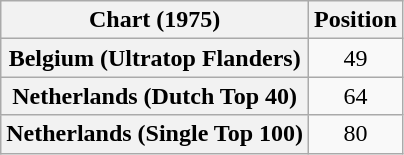<table class="wikitable sortable plainrowheaders" style="text-align:center">
<tr>
<th scope="col">Chart (1975)</th>
<th scope="col">Position</th>
</tr>
<tr>
<th scope="row">Belgium (Ultratop Flanders)</th>
<td>49</td>
</tr>
<tr>
<th scope="row">Netherlands (Dutch Top 40)</th>
<td>64</td>
</tr>
<tr>
<th scope="row">Netherlands (Single Top 100)</th>
<td>80</td>
</tr>
</table>
